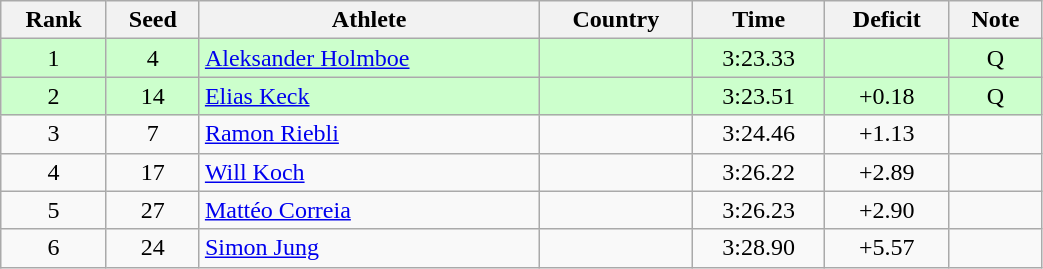<table class="wikitable sortable" style="text-align:center" width=55%>
<tr>
<th>Rank</th>
<th>Seed</th>
<th>Athlete</th>
<th>Country</th>
<th>Time</th>
<th>Deficit</th>
<th>Note</th>
</tr>
<tr bgcolor=ccffcc>
<td>1</td>
<td>4</td>
<td align=left><a href='#'>Aleksander Holmboe</a></td>
<td align=left></td>
<td>3:23.33</td>
<td></td>
<td>Q</td>
</tr>
<tr bgcolor=ccffcc>
<td>2</td>
<td>14</td>
<td align=left><a href='#'>Elias Keck</a></td>
<td align=left></td>
<td>3:23.51</td>
<td>+0.18</td>
<td>Q</td>
</tr>
<tr>
<td>3</td>
<td>7</td>
<td align=left><a href='#'>Ramon Riebli</a></td>
<td align=left></td>
<td>3:24.46</td>
<td>+1.13</td>
<td></td>
</tr>
<tr>
<td>4</td>
<td>17</td>
<td align=left><a href='#'>Will Koch</a></td>
<td align=left></td>
<td>3:26.22</td>
<td>+2.89</td>
<td></td>
</tr>
<tr>
<td>5</td>
<td>27</td>
<td align=left><a href='#'>Mattéo Correia</a></td>
<td align=left></td>
<td>3:26.23</td>
<td>+2.90</td>
<td></td>
</tr>
<tr>
<td>6</td>
<td>24</td>
<td align=left><a href='#'>Simon Jung</a></td>
<td align=left></td>
<td>3:28.90</td>
<td>+5.57</td>
<td></td>
</tr>
</table>
